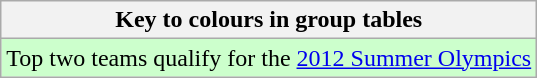<table class="wikitable">
<tr>
<th>Key to colours in group tables</th>
</tr>
<tr bgcolor=#ccffcc>
<td>Top two teams qualify for the <a href='#'>2012 Summer Olympics</a></td>
</tr>
</table>
